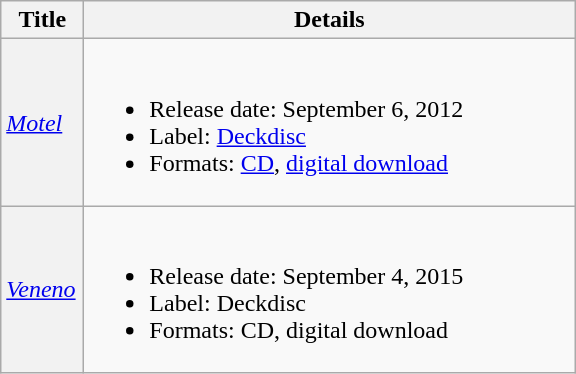<table class="wikitable plainrowheaders">
<tr>
<th rowspan="1" style="width:3em;">Title</th>
<th rowspan="1" style="width:20em;">Details</th>
</tr>
<tr>
<td scope="row" style="background-color: #f2f2f2;"><em><a href='#'>Motel</a></em></td>
<td><br><ul><li>Release date: September 6, 2012</li><li>Label: <a href='#'>Deckdisc</a></li><li>Formats: <a href='#'>CD</a>, <a href='#'>digital download</a></li></ul></td>
</tr>
<tr>
<td scope="row" style="background-color: #f2f2f2;"><em><a href='#'>Veneno</a></em></td>
<td><br><ul><li>Release date: September 4, 2015</li><li>Label: Deckdisc</li><li>Formats: CD, digital download</li></ul></td>
</tr>
</table>
